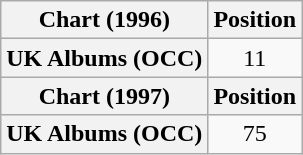<table class="wikitable plainrowheaders" style="text-align:center">
<tr>
<th scope="col">Chart (1996)</th>
<th scope="col">Position</th>
</tr>
<tr>
<th scope="row">UK Albums (OCC)</th>
<td>11</td>
</tr>
<tr>
<th scope="col">Chart (1997)</th>
<th scope="col">Position</th>
</tr>
<tr>
<th scope="row">UK Albums (OCC)</th>
<td>75</td>
</tr>
</table>
